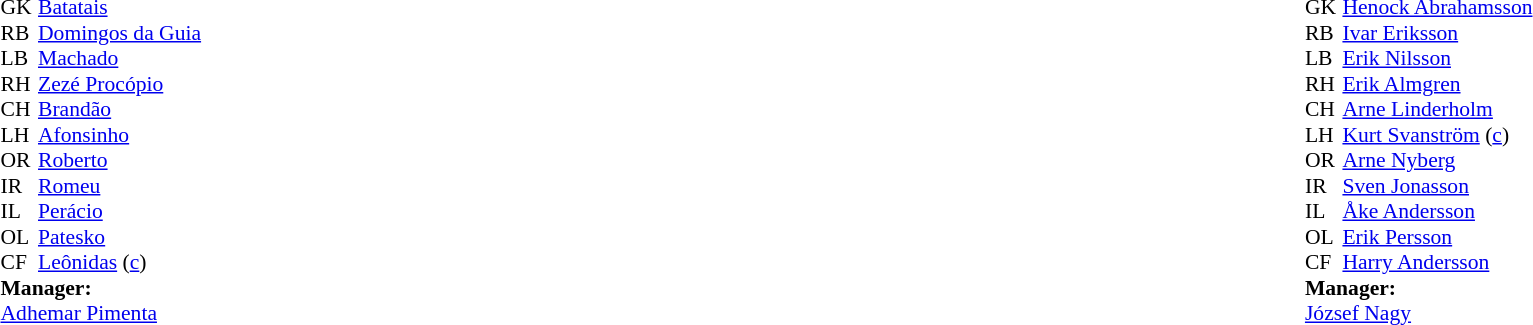<table width="100%">
<tr>
<td valign="top" width="50%"><br><table style="font-size: 90%" cellspacing="0" cellpadding="0">
<tr>
<th width="25"></th>
</tr>
<tr>
<td>GK</td>
<td><a href='#'>Batatais</a></td>
</tr>
<tr>
<td>RB</td>
<td><a href='#'>Domingos da Guia</a></td>
</tr>
<tr>
<td>LB</td>
<td><a href='#'>Machado</a></td>
</tr>
<tr>
<td>RH</td>
<td><a href='#'>Zezé Procópio</a></td>
</tr>
<tr>
<td>CH</td>
<td><a href='#'>Brandão</a></td>
</tr>
<tr>
<td>LH</td>
<td><a href='#'>Afonsinho</a></td>
</tr>
<tr>
<td>OR</td>
<td><a href='#'>Roberto</a></td>
</tr>
<tr>
<td>IR</td>
<td><a href='#'>Romeu</a></td>
</tr>
<tr>
<td>IL</td>
<td><a href='#'>Perácio</a></td>
</tr>
<tr>
<td>OL</td>
<td><a href='#'>Patesko</a></td>
</tr>
<tr>
<td>CF</td>
<td><a href='#'>Leônidas</a> (<a href='#'>c</a>)</td>
</tr>
<tr>
<td colspan="4"><strong>Manager:</strong></td>
</tr>
<tr>
<td colspan="4"><a href='#'>Adhemar Pimenta</a></td>
</tr>
</table>
</td>
<td valign="top"></td>
<td valign="top" width="50%"><br><table style="font-size: 90%" cellspacing="0" cellpadding="0" align=center>
<tr>
<th width="25"></th>
</tr>
<tr>
<td>GK</td>
<td><a href='#'>Henock Abrahamsson</a></td>
</tr>
<tr>
<td>RB</td>
<td><a href='#'>Ivar Eriksson</a></td>
</tr>
<tr>
<td>LB</td>
<td><a href='#'>Erik Nilsson</a></td>
</tr>
<tr>
<td>RH</td>
<td><a href='#'>Erik Almgren</a></td>
</tr>
<tr>
<td>CH</td>
<td><a href='#'>Arne Linderholm</a></td>
</tr>
<tr>
<td>LH</td>
<td><a href='#'>Kurt Svanström</a> (<a href='#'>c</a>)</td>
</tr>
<tr>
<td>OR</td>
<td><a href='#'>Arne Nyberg</a></td>
</tr>
<tr>
<td>IR</td>
<td><a href='#'>Sven Jonasson</a></td>
</tr>
<tr>
<td>IL</td>
<td><a href='#'>Åke Andersson</a></td>
</tr>
<tr>
<td>OL</td>
<td><a href='#'>Erik Persson</a></td>
</tr>
<tr>
<td>CF</td>
<td><a href='#'>Harry Andersson</a></td>
</tr>
<tr>
<td colspan="4"><strong>Manager:</strong></td>
</tr>
<tr>
<td colspan="4"> <a href='#'>József Nagy</a></td>
</tr>
</table>
</td>
</tr>
</table>
